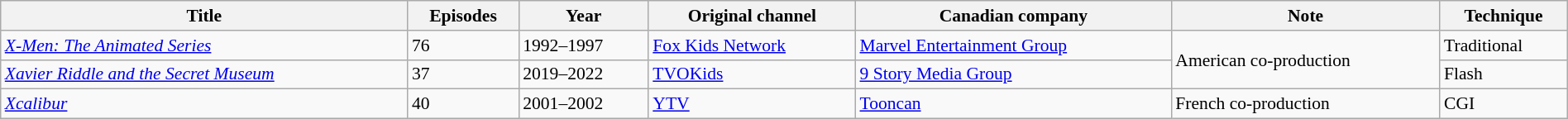<table class="wikitable sortable" style="text-align: left; font-size:90%; width:100%;">
<tr>
<th>Title</th>
<th>Episodes</th>
<th>Year</th>
<th>Original channel</th>
<th>Canadian company</th>
<th>Note</th>
<th>Technique</th>
</tr>
<tr>
<td><em><a href='#'>X-Men: The Animated Series</a></em></td>
<td>76</td>
<td>1992–1997</td>
<td><a href='#'>Fox Kids Network</a></td>
<td><a href='#'>Marvel Entertainment Group</a></td>
<td rowspan="2">American co-production</td>
<td>Traditional</td>
</tr>
<tr>
<td><em><a href='#'>Xavier Riddle and the Secret Museum</a></em></td>
<td>37</td>
<td>2019–2022</td>
<td><a href='#'>TVOKids</a></td>
<td><a href='#'>9 Story Media Group</a></td>
<td>Flash</td>
</tr>
<tr>
<td><em><a href='#'>Xcalibur</a></em></td>
<td>40</td>
<td>2001–2002</td>
<td><a href='#'>YTV</a></td>
<td><a href='#'>Tooncan</a></td>
<td>French co-production</td>
<td>CGI</td>
</tr>
</table>
